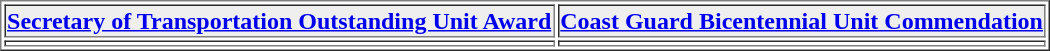<table align="center" border="1"  cellpadding="1">
<tr>
<th style="background:#efefef;"><a href='#'>Secretary of Transportation Outstanding Unit Award</a></th>
<th style="background:#efefef;"><a href='#'>Coast Guard Bicentennial Unit Commendation</a></th>
</tr>
<tr>
<td></td>
<td></td>
</tr>
</table>
